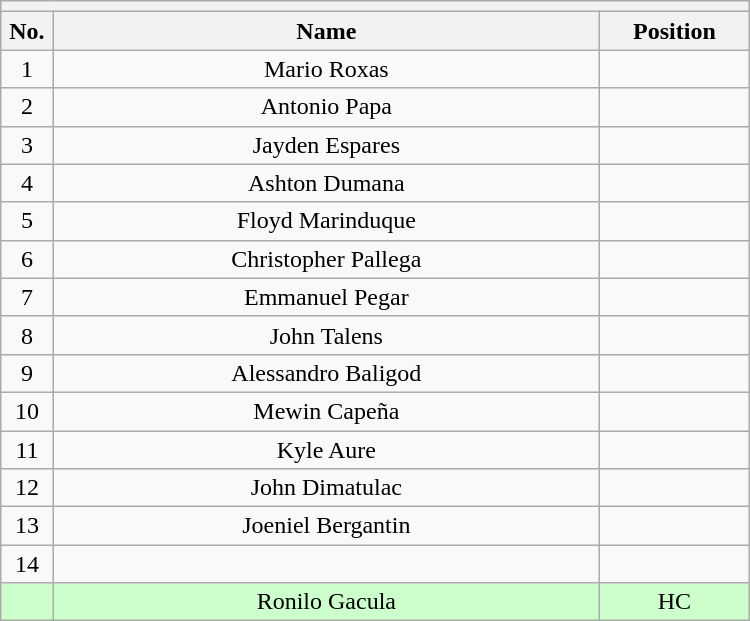<table class="wikitable mw-collapsible mw-collapsed" style="text-align:center; width:500px; border:none">
<tr>
<th style="text-align:center" colspan="3"></th>
</tr>
<tr>
<th style="width:7%">No.</th>
<th>Name</th>
<th style="width:20%">Position</th>
</tr>
<tr>
<td>1</td>
<td>Mario Roxas</td>
<td></td>
</tr>
<tr>
<td>2</td>
<td>Antonio Papa</td>
<td></td>
</tr>
<tr>
<td>3</td>
<td>Jayden Espares</td>
<td></td>
</tr>
<tr>
<td>4</td>
<td>Ashton Dumana</td>
<td></td>
</tr>
<tr>
<td>5</td>
<td>Floyd Marinduque</td>
<td></td>
</tr>
<tr>
<td>6</td>
<td>Christopher Pallega</td>
<td></td>
</tr>
<tr>
<td>7</td>
<td>Emmanuel Pegar</td>
<td></td>
</tr>
<tr>
<td>8</td>
<td>John Talens</td>
<td></td>
</tr>
<tr>
<td>9</td>
<td>Alessandro Baligod</td>
<td></td>
</tr>
<tr>
<td>10</td>
<td>Mewin Capeña</td>
<td></td>
</tr>
<tr>
<td>11</td>
<td>Kyle Aure</td>
<td></td>
</tr>
<tr>
<td>12</td>
<td>John Dimatulac</td>
<td></td>
</tr>
<tr>
<td>13</td>
<td>Joeniel Bergantin</td>
<td></td>
</tr>
<tr>
<td>14</td>
<td></td>
<td></td>
</tr>
<tr bgcolor=#CCFFCC>
<td></td>
<td>Ronilo Gacula</td>
<td>HC</td>
</tr>
</table>
